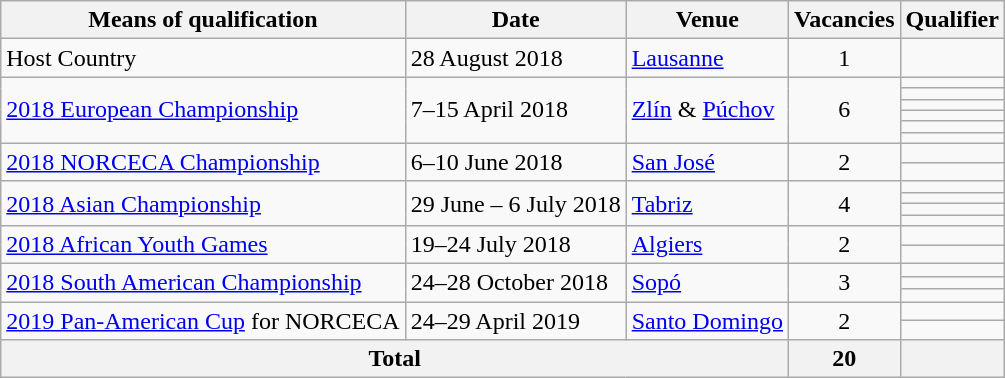<table class="wikitable">
<tr>
<th>Means of qualification</th>
<th>Date</th>
<th>Venue</th>
<th>Vacancies</th>
<th>Qualifier</th>
</tr>
<tr>
<td>Host Country</td>
<td>28 August 2018</td>
<td> <a href='#'>Lausanne</a></td>
<td align="center">1</td>
<td></td>
</tr>
<tr>
<td rowspan="6"><a href='#'>2018 European Championship</a></td>
<td rowspan="6">7–15 April 2018</td>
<td rowspan="6"> <a href='#'>Zlín</a> &  <a href='#'>Púchov</a></td>
<td rowspan="6" align="center">6</td>
<td></td>
</tr>
<tr>
<td></td>
</tr>
<tr>
<td></td>
</tr>
<tr>
<td></td>
</tr>
<tr>
<td></td>
</tr>
<tr>
<td></td>
</tr>
<tr>
<td rowspan="2"><a href='#'>2018 NORCECA Championship</a></td>
<td rowspan="2">6–10 June 2018</td>
<td rowspan="2"> <a href='#'>San José</a></td>
<td rowspan="2" align="center">2</td>
<td></td>
</tr>
<tr>
<td></td>
</tr>
<tr>
<td rowspan="4"><a href='#'>2018 Asian Championship</a></td>
<td rowspan="4">29 June – 6 July 2018</td>
<td rowspan="4"> <a href='#'>Tabriz</a></td>
<td rowspan="4" align="center">4</td>
<td></td>
</tr>
<tr>
<td></td>
</tr>
<tr>
<td></td>
</tr>
<tr>
<td></td>
</tr>
<tr>
<td rowspan="2"><a href='#'>2018 African Youth Games</a></td>
<td rowspan="2">19–24 July 2018</td>
<td rowspan="2"> <a href='#'>Algiers</a></td>
<td rowspan="2" align="center">2</td>
<td></td>
</tr>
<tr>
<td></td>
</tr>
<tr>
<td rowspan="3"><a href='#'>2018 South American Championship</a></td>
<td rowspan="3">24–28 October 2018</td>
<td rowspan="3"> <a href='#'>Sopó</a></td>
<td rowspan="3" align="center">3</td>
<td></td>
</tr>
<tr>
<td></td>
</tr>
<tr>
<td></td>
</tr>
<tr>
<td rowspan="2"><a href='#'>2019 Pan-American Cup</a> for NORCECA</td>
<td rowspan="2">24–29 April 2019</td>
<td rowspan="2"> <a href='#'>Santo Domingo</a></td>
<td rowspan=2 align="center">2</td>
<td></td>
</tr>
<tr>
<td></td>
</tr>
<tr>
<th colspan="3">Total</th>
<th>20</th>
<th></th>
</tr>
</table>
